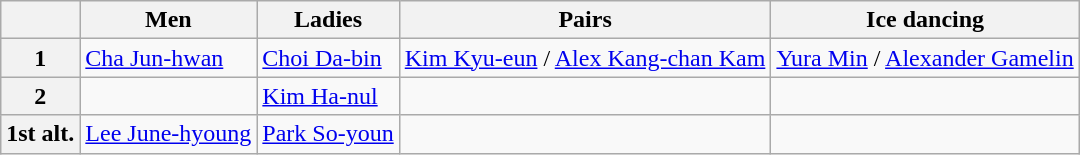<table class="wikitable">
<tr>
<th></th>
<th>Men</th>
<th>Ladies</th>
<th>Pairs</th>
<th>Ice dancing</th>
</tr>
<tr>
<th>1</th>
<td><a href='#'>Cha Jun-hwan</a></td>
<td><a href='#'>Choi Da-bin</a></td>
<td><a href='#'>Kim Kyu-eun</a> / <a href='#'>Alex Kang-chan Kam</a></td>
<td><a href='#'>Yura Min</a> / <a href='#'>Alexander Gamelin</a></td>
</tr>
<tr>
<th>2</th>
<td></td>
<td><a href='#'>Kim Ha-nul</a></td>
<td></td>
<td></td>
</tr>
<tr>
<th>1st alt.</th>
<td><a href='#'>Lee June-hyoung</a></td>
<td><a href='#'>Park So-youn</a></td>
<td></td>
<td></td>
</tr>
</table>
